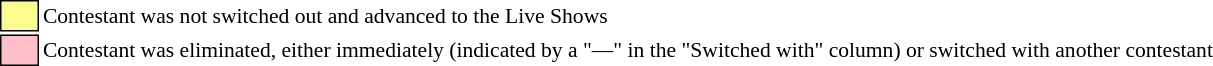<table class="toccolours" style="font-size: 90%; white-space: nowrap;">
<tr>
<td style="background:#fdfc8f; border:1px solid black;">      </td>
<td>Contestant was not switched out and advanced to the Live Shows</td>
</tr>
<tr>
<td style="background:pink; border:1px solid black;">      </td>
<td>Contestant was eliminated, either immediately (indicated by a "—" in the "Switched with" column) or switched with another contestant</td>
</tr>
</table>
